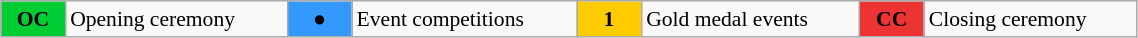<table class=wikitable style="margin:0.5em auto; font-size:90%;position:relative;width:60%;">
<tr>
<td style="width:2.5em; background-color:#00cc33;text-align:center;"><strong>OC</strong></td>
<td>Opening ceremony</td>
<td style="width:2.5em; background-color:#3399ff;text-align:center;">●</td>
<td>Event competitions</td>
<td style="width:2.5em; background-color:#ffcc00;text-align:center;"><strong>1</strong></td>
<td>Gold medal events</td>
<td style="width:2.5em; background-color:#ee3333;text-align:center;"><strong>CC</strong></td>
<td>Closing ceremony</td>
</tr>
</table>
